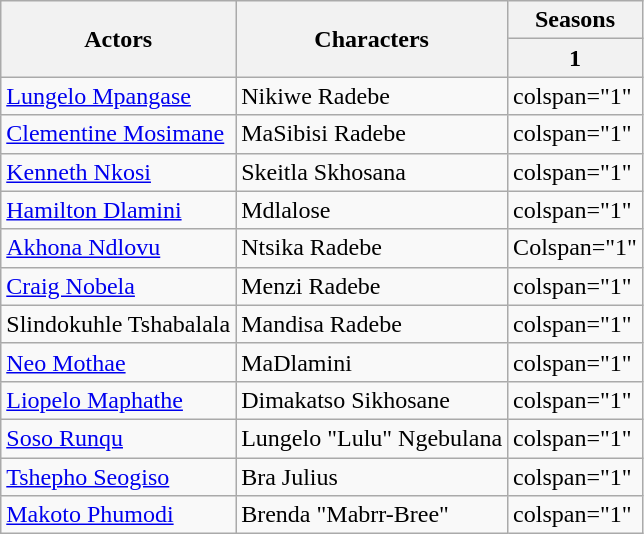<table class="wikitable">
<tr>
<th rowspan="2">Actors</th>
<th rowspan="2">Characters</th>
<th colspan="1">Seasons</th>
</tr>
<tr>
<th>1</th>
</tr>
<tr>
<td><a href='#'>Lungelo Mpangase</a></td>
<td>Nikiwe Radebe</td>
<td>colspan="1" </td>
</tr>
<tr>
<td><a href='#'>Clementine Mosimane</a></td>
<td>MaSibisi Radebe</td>
<td>colspan="1" </td>
</tr>
<tr>
<td><a href='#'>Kenneth Nkosi</a></td>
<td>Skeitla Skhosana</td>
<td>colspan="1" </td>
</tr>
<tr>
<td><a href='#'>Hamilton Dlamini</a></td>
<td>Mdlalose</td>
<td>colspan="1" </td>
</tr>
<tr>
<td><a href='#'>Akhona Ndlovu</a></td>
<td>Ntsika Radebe</td>
<td>Colspan="1"</td>
</tr>
<tr>
<td><a href='#'>Craig Nobela</a></td>
<td>Menzi Radebe</td>
<td>colspan="1" </td>
</tr>
<tr>
<td>Slindokuhle Tshabalala</td>
<td>Mandisa Radebe</td>
<td>colspan="1" </td>
</tr>
<tr>
<td><a href='#'>Neo Mothae</a></td>
<td>MaDlamini</td>
<td>colspan="1" </td>
</tr>
<tr>
<td><a href='#'>Liopelo Maphathe</a></td>
<td>Dimakatso Sikhosane</td>
<td>colspan="1" </td>
</tr>
<tr>
<td><a href='#'>Soso Runqu</a></td>
<td>Lungelo "Lulu" Ngebulana</td>
<td>colspan="1"</td>
</tr>
<tr>
<td><a href='#'>Tshepho Seogiso</a></td>
<td>Bra Julius</td>
<td>colspan="1" </td>
</tr>
<tr>
<td><a href='#'>Makoto Phumodi</a></td>
<td>Brenda "Mabrr-Bree"</td>
<td>colspan="1" </td>
</tr>
</table>
